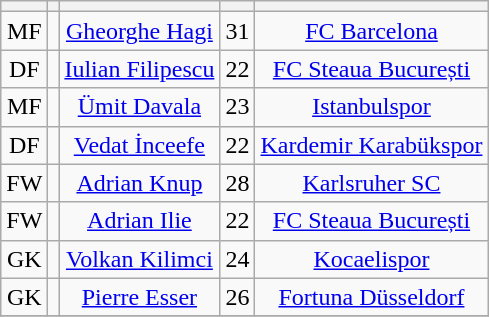<table class="wikitable sortable" style="text-align: center">
<tr>
<th></th>
<th></th>
<th></th>
<th></th>
<th></th>
</tr>
<tr>
<td>MF</td>
<td></td>
<td><a href='#'>Gheorghe Hagi</a></td>
<td>31</td>
<td><a href='#'>FC Barcelona</a></td>
</tr>
<tr>
<td>DF</td>
<td></td>
<td><a href='#'>Iulian Filipescu</a></td>
<td>22</td>
<td><a href='#'>FC Steaua București</a></td>
</tr>
<tr>
<td>MF</td>
<td></td>
<td><a href='#'>Ümit Davala</a></td>
<td>23</td>
<td><a href='#'>Istanbulspor</a></td>
</tr>
<tr>
<td>DF</td>
<td></td>
<td><a href='#'>Vedat İnceefe</a></td>
<td>22</td>
<td><a href='#'>Kardemir Karabükspor</a></td>
</tr>
<tr>
<td>FW</td>
<td></td>
<td><a href='#'>Adrian Knup</a></td>
<td>28</td>
<td><a href='#'>Karlsruher SC</a></td>
</tr>
<tr>
<td>FW</td>
<td></td>
<td><a href='#'>Adrian Ilie</a></td>
<td>22</td>
<td><a href='#'>FC Steaua București</a></td>
</tr>
<tr>
<td>GK</td>
<td></td>
<td><a href='#'>Volkan Kilimci</a></td>
<td>24</td>
<td><a href='#'>Kocaelispor</a></td>
</tr>
<tr>
<td>GK</td>
<td></td>
<td><a href='#'>Pierre Esser</a></td>
<td>26</td>
<td><a href='#'>Fortuna Düsseldorf</a></td>
</tr>
<tr>
</tr>
</table>
